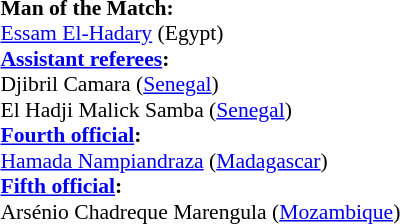<table width=50% style="font-size:90%">
<tr>
<td><br><strong>Man of the Match:</strong>
<br><a href='#'>Essam El-Hadary</a> (Egypt)<br><strong><a href='#'>Assistant referees</a>:</strong>
<br>Djibril Camara (<a href='#'>Senegal</a>)
<br>El Hadji Malick Samba (<a href='#'>Senegal</a>)
<br><strong><a href='#'>Fourth official</a>:</strong>
<br><a href='#'>Hamada Nampiandraza</a> (<a href='#'>Madagascar</a>)
<br><strong><a href='#'>Fifth official</a>:</strong>
<br>Arsénio Chadreque Marengula (<a href='#'>Mozambique</a>)</td>
</tr>
</table>
